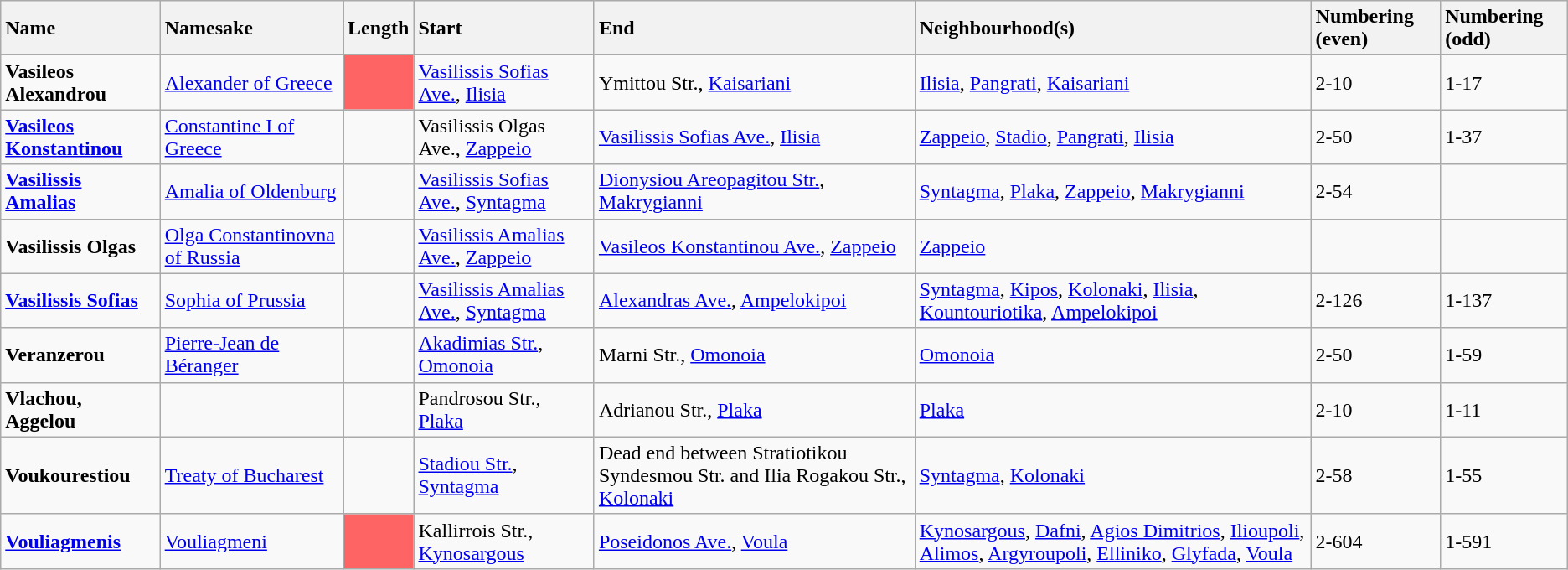<table class="wikitable sortable">
<tr>
<th style="text-align:left;">Name</th>
<th style="text-align:left;">Namesake</th>
<th style="text-align:left;">Length</th>
<th style="text-align:left;">Start</th>
<th style="text-align:left;">End</th>
<th style="text-align:left;">Neighbourhood(s)</th>
<th style="text-align:left;">Numbering (even)</th>
<th style="text-align:left;">Numbering (odd)</th>
</tr>
<tr class="sort">
<td><strong>Vasileos Alexandrou</strong><br></td>
<td><a href='#'>Alexander of Greece</a></td>
<td style="background:#ff6464;"></td>
<td><a href='#'>Vasilissis Sofias Ave.</a>, <a href='#'>Ilisia</a></td>
<td>Ymittou Str., <a href='#'>Kaisariani</a></td>
<td><a href='#'>Ilisia</a>, <a href='#'>Pangrati</a>, <a href='#'>Kaisariani</a></td>
<td>2-10</td>
<td>1-17</td>
</tr>
<tr>
<td><strong><a href='#'>Vasileos Konstantinou</a></strong><br></td>
<td><a href='#'>Constantine I of Greece</a></td>
<td></td>
<td>Vasilissis Olgas Ave., <a href='#'>Zappeio</a></td>
<td><a href='#'>Vasilissis Sofias Ave.</a>, <a href='#'>Ilisia</a></td>
<td><a href='#'>Zappeio</a>, <a href='#'>Stadio</a>, <a href='#'>Pangrati</a>, <a href='#'>Ilisia</a></td>
<td>2-50</td>
<td>1-37</td>
</tr>
<tr>
<td><strong><a href='#'>Vasilissis Amalias</a></strong><br></td>
<td><a href='#'>Amalia of Oldenburg</a></td>
<td></td>
<td><a href='#'>Vasilissis Sofias Ave.</a>, <a href='#'>Syntagma</a></td>
<td><a href='#'>Dionysiou Areopagitou Str.</a>, <a href='#'>Makrygianni</a></td>
<td><a href='#'>Syntagma</a>, <a href='#'>Plaka</a>, <a href='#'>Zappeio</a>, <a href='#'>Makrygianni</a></td>
<td>2-54</td>
<td></td>
</tr>
<tr>
<td><strong>Vasilissis Olgas</strong><br></td>
<td><a href='#'>Olga Constantinovna of Russia</a></td>
<td></td>
<td><a href='#'>Vasilissis Amalias Ave.</a>, <a href='#'>Zappeio</a></td>
<td><a href='#'>Vasileos Konstantinou Ave.</a>, <a href='#'>Zappeio</a></td>
<td><a href='#'>Zappeio</a></td>
<td></td>
<td></td>
</tr>
<tr>
<td><strong><a href='#'>Vasilissis Sofias</a></strong><br></td>
<td><a href='#'>Sophia of Prussia</a></td>
<td></td>
<td><a href='#'>Vasilissis Amalias Ave.</a>, <a href='#'>Syntagma</a></td>
<td><a href='#'>Alexandras Ave.</a>, <a href='#'>Ampelokipoi</a></td>
<td><a href='#'>Syntagma</a>, <a href='#'>Kipos</a>, <a href='#'>Kolonaki</a>, <a href='#'>Ilisia</a>, <a href='#'>Kountouriotika</a>, <a href='#'>Ampelokipoi</a></td>
<td>2-126</td>
<td>1-137</td>
</tr>
<tr>
<td><strong>Veranzerou</strong><br></td>
<td><a href='#'>Pierre-Jean de Béranger</a></td>
<td></td>
<td><a href='#'>Akadimias Str.</a>, <a href='#'>Omonoia</a></td>
<td>Marni Str., <a href='#'>Omonoia</a></td>
<td><a href='#'>Omonoia</a></td>
<td>2-50</td>
<td>1-59</td>
</tr>
<tr>
<td><strong>Vlachou, Aggelou</strong><br></td>
<td></td>
<td></td>
<td>Pandrosou Str., <a href='#'>Plaka</a></td>
<td>Adrianou Str., <a href='#'>Plaka</a></td>
<td><a href='#'>Plaka</a></td>
<td>2-10</td>
<td>1-11</td>
</tr>
<tr>
<td><strong>Voukourestiou</strong><br></td>
<td><a href='#'>Treaty of Bucharest</a></td>
<td></td>
<td><a href='#'>Stadiou Str.</a>, <a href='#'>Syntagma</a></td>
<td>Dead end between Stratiotikou Syndesmou Str. and Ilia Rogakou Str., <a href='#'>Kolonaki</a></td>
<td><a href='#'>Syntagma</a>, <a href='#'>Kolonaki</a></td>
<td>2-58</td>
<td>1-55</td>
</tr>
<tr>
<td><strong><a href='#'>Vouliagmenis</a></strong><br></td>
<td><a href='#'>Vouliagmeni</a></td>
<td style="background:#ff6464;"></td>
<td>Kallirrois Str., <a href='#'>Kynosargous</a></td>
<td><a href='#'>Poseidonos Ave.</a>, <a href='#'>Voula</a></td>
<td><a href='#'>Kynosargous</a>, <a href='#'>Dafni</a>, <a href='#'>Agios Dimitrios</a>, <a href='#'>Ilioupoli</a>, <a href='#'>Alimos</a>, <a href='#'>Argyroupoli</a>, <a href='#'>Elliniko</a>, <a href='#'>Glyfada</a>, <a href='#'>Voula</a></td>
<td>2-604</td>
<td>1-591</td>
</tr>
</table>
